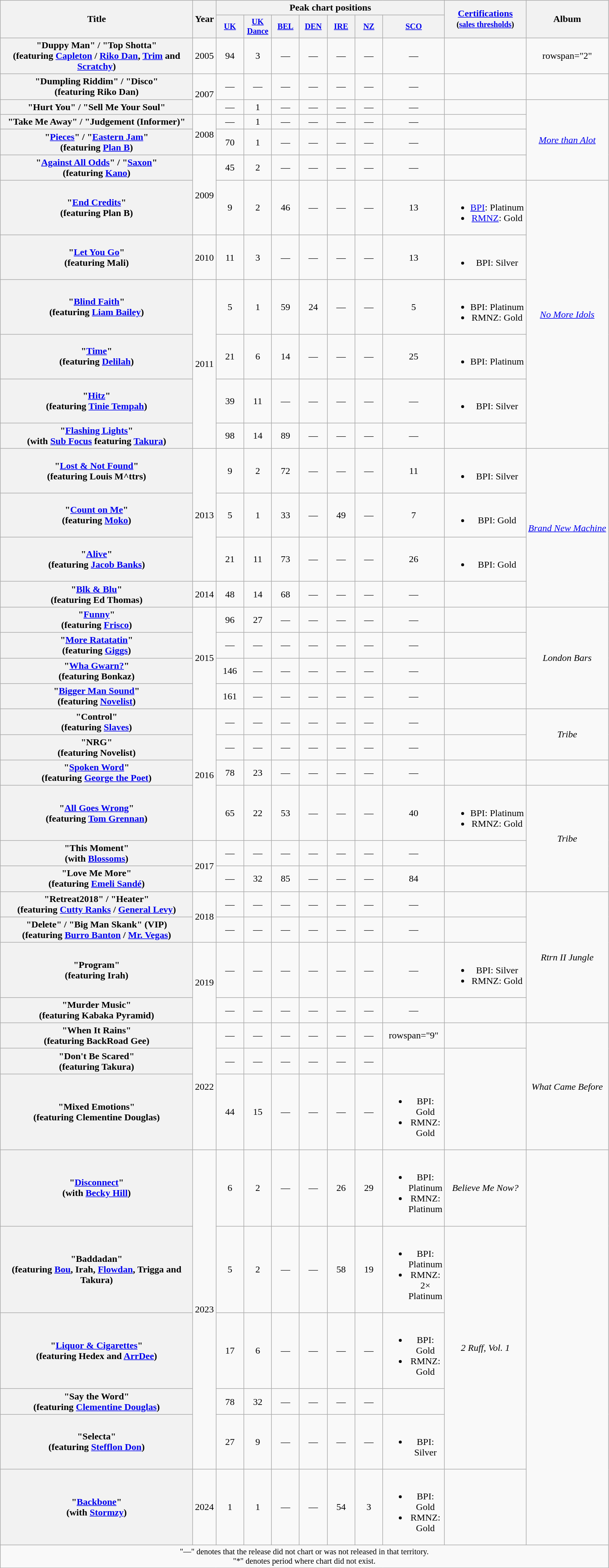<table class="wikitable plainrowheaders" style="text-align:center;">
<tr>
<th scope="col" rowspan="2" style="width:20em;">Title</th>
<th scope="col" rowspan="2" style="width:1em;">Year</th>
<th scope="col" colspan="7">Peak chart positions</th>
<th scope="col" rowspan="2"><a href='#'>Certifications</a><br><small>(<a href='#'>sales thresholds</a>)</small></th>
<th scope="col" rowspan="2">Album</th>
</tr>
<tr>
<th scope="col" style="width:3em;font-size:85%;"><a href='#'>UK</a><br></th>
<th scope="col" style="width:3em;font-size:85%;"><a href='#'>UK Dance</a><br></th>
<th scope="col" style="width:3em;font-size:85%;"><a href='#'>BEL</a><br></th>
<th scope="col" style="width:3em;font-size:85%;"><a href='#'>DEN</a><br></th>
<th scope="col" style="width:3em;font-size:85%;"><a href='#'>IRE</a><br></th>
<th scope="col" style="width:3em;font-size:85%;"><a href='#'>NZ</a><br></th>
<th scope="col" style="width:3em;font-size:85%;"><a href='#'>SCO</a><br></th>
</tr>
<tr>
<th scope="row">"Duppy Man" / "Top Shotta"<br><span>(featuring <a href='#'>Capleton</a> / <a href='#'>Riko Dan</a>, <a href='#'>Trim</a> and <a href='#'>Scratchy</a>)</span></th>
<td>2005</td>
<td>94</td>
<td>3</td>
<td>—</td>
<td>—</td>
<td>—</td>
<td>—</td>
<td>—</td>
<td></td>
<td>rowspan="2" </td>
</tr>
<tr>
<th scope="row">"Dumpling Riddim" / "Disco"<br><span>(featuring Riko Dan)</span></th>
<td rowspan="2">2007</td>
<td>—</td>
<td>—</td>
<td>—</td>
<td>—</td>
<td>—</td>
<td>—</td>
<td>—</td>
<td></td>
</tr>
<tr>
<th scope="row">"Hurt You" / "Sell Me Your Soul"</th>
<td>—</td>
<td>1</td>
<td>—</td>
<td>—</td>
<td>—</td>
<td>—</td>
<td>—</td>
<td></td>
<td rowspan="4"><em><a href='#'>More than Alot</a></em></td>
</tr>
<tr>
<th scope="row">"Take Me Away" / "Judgement (Informer)"</th>
<td rowspan="2">2008</td>
<td>—</td>
<td>1</td>
<td>—</td>
<td>—</td>
<td>—</td>
<td>—</td>
<td>—</td>
<td></td>
</tr>
<tr>
<th scope="row">"<a href='#'>Pieces</a>" / "<a href='#'>Eastern Jam</a>"<br><span>(featuring <a href='#'>Plan B</a>)</span></th>
<td>70</td>
<td>1</td>
<td>—</td>
<td>—</td>
<td>—</td>
<td>—</td>
<td>—</td>
<td></td>
</tr>
<tr>
<th scope="row">"<a href='#'>Against All Odds</a>" / "<a href='#'>Saxon</a>"<br><span>(featuring <a href='#'>Kano</a>)</span></th>
<td rowspan="2">2009</td>
<td>45</td>
<td>2</td>
<td>—</td>
<td>—</td>
<td>—</td>
<td>—</td>
<td>—</td>
<td></td>
</tr>
<tr>
<th scope="row">"<a href='#'>End Credits</a>"<br><span>(featuring Plan B)</span></th>
<td>9</td>
<td>2</td>
<td>46</td>
<td>—</td>
<td>—</td>
<td>—</td>
<td>13</td>
<td><br><ul><li><a href='#'>BPI</a>: Platinum</li><li><a href='#'>RMNZ</a>: Gold</li></ul></td>
<td rowspan="6"><em><a href='#'>No More Idols</a></em></td>
</tr>
<tr>
<th scope="row">"<a href='#'>Let You Go</a>"<br><span>(featuring Mali)</span></th>
<td>2010</td>
<td>11</td>
<td>3</td>
<td>—</td>
<td>—</td>
<td>—</td>
<td>—</td>
<td>13</td>
<td><br><ul><li>BPI: Silver</li></ul></td>
</tr>
<tr>
<th scope="row">"<a href='#'>Blind Faith</a>"<br><span>(featuring <a href='#'>Liam Bailey</a>)</span></th>
<td rowspan="4">2011</td>
<td>5</td>
<td>1</td>
<td>59</td>
<td>24</td>
<td>—</td>
<td>—</td>
<td>5</td>
<td><br><ul><li>BPI: Platinum</li><li>RMNZ: Gold</li></ul></td>
</tr>
<tr>
<th scope="row">"<a href='#'>Time</a>"<br><span>(featuring <a href='#'>Delilah</a>)</span></th>
<td>21</td>
<td>6</td>
<td>14</td>
<td>—</td>
<td>—</td>
<td>—</td>
<td>25</td>
<td><br><ul><li>BPI: Platinum</li></ul></td>
</tr>
<tr>
<th scope="row">"<a href='#'>Hitz</a>"<br><span>(featuring <a href='#'>Tinie Tempah</a>)</span></th>
<td>39</td>
<td>11</td>
<td>—</td>
<td>—</td>
<td>—</td>
<td>—</td>
<td>—</td>
<td><br><ul><li>BPI: Silver</li></ul></td>
</tr>
<tr>
<th scope="row">"<a href='#'>Flashing Lights</a>"<br><span>(with <a href='#'>Sub Focus</a> featuring <a href='#'>Takura</a>)</span></th>
<td>98</td>
<td>14</td>
<td>89</td>
<td>—</td>
<td>—</td>
<td>—</td>
<td>—</td>
<td></td>
</tr>
<tr>
<th scope="row">"<a href='#'>Lost & Not Found</a>"<br><span>(featuring Louis M^ttrs)</span></th>
<td rowspan="3">2013</td>
<td>9</td>
<td>2</td>
<td>72</td>
<td>—</td>
<td>—</td>
<td>—</td>
<td>11</td>
<td><br><ul><li>BPI: Silver</li></ul></td>
<td rowspan="4"><em><a href='#'>Brand New Machine</a></em></td>
</tr>
<tr>
<th scope="row">"<a href='#'>Count on Me</a>"<br><span>(featuring <a href='#'>Moko</a>)</span></th>
<td>5</td>
<td>1</td>
<td>33</td>
<td>—</td>
<td>49</td>
<td>—</td>
<td>7</td>
<td><br><ul><li>BPI: Gold</li></ul></td>
</tr>
<tr>
<th scope="row">"<a href='#'>Alive</a>"<br><span>(featuring <a href='#'>Jacob Banks</a>)</span></th>
<td>21</td>
<td>11</td>
<td>73</td>
<td>—</td>
<td>—</td>
<td>—</td>
<td>26</td>
<td><br><ul><li>BPI: Gold</li></ul></td>
</tr>
<tr>
<th scope="row">"<a href='#'>Blk & Blu</a>"<br><span>(featuring Ed Thomas)</span></th>
<td>2014</td>
<td>48</td>
<td>14</td>
<td>68</td>
<td>—</td>
<td>—</td>
<td>—</td>
<td>—</td>
<td></td>
</tr>
<tr>
<th scope="row">"<a href='#'>Funny</a>"<br><span>(featuring <a href='#'>Frisco</a>)</span></th>
<td rowspan="4">2015</td>
<td>96</td>
<td>27</td>
<td>—</td>
<td>—</td>
<td>—</td>
<td>—</td>
<td>—</td>
<td></td>
<td rowspan="4"><em>London Bars</em></td>
</tr>
<tr>
<th scope="row">"<a href='#'>More Ratatatin</a>"<br><span>(featuring <a href='#'>Giggs</a>)</span></th>
<td>—</td>
<td>—</td>
<td>—</td>
<td>—</td>
<td>—</td>
<td>—</td>
<td>—</td>
<td></td>
</tr>
<tr>
<th scope="row">"<a href='#'>Wha Gwarn?</a>"<br><span>(featuring Bonkaz)</span></th>
<td>146</td>
<td>—</td>
<td>—</td>
<td>—</td>
<td>—</td>
<td>—</td>
<td>—</td>
<td></td>
</tr>
<tr>
<th scope="row">"<a href='#'>Bigger Man Sound</a>"<br><span>(featuring <a href='#'>Novelist</a>)</span></th>
<td>161</td>
<td>—</td>
<td>—</td>
<td>—</td>
<td>—</td>
<td>—</td>
<td>—</td>
<td></td>
</tr>
<tr>
<th scope="row">"Control"<br><span>(featuring <a href='#'>Slaves</a>)</span></th>
<td rowspan="4">2016</td>
<td>—</td>
<td>—</td>
<td>—</td>
<td>—</td>
<td>—</td>
<td>—</td>
<td>—</td>
<td></td>
<td rowspan="2"><em>Tribe</em></td>
</tr>
<tr>
<th scope="row">"NRG"<br><span>(featuring Novelist)</span></th>
<td>—</td>
<td>—</td>
<td>—</td>
<td>—</td>
<td>—</td>
<td>—</td>
<td>—</td>
<td></td>
</tr>
<tr>
<th scope="row">"<a href='#'>Spoken Word</a>"<br><span>(featuring <a href='#'>George the Poet</a>)</span></th>
<td>78</td>
<td>23</td>
<td>—</td>
<td>—</td>
<td>—</td>
<td>—</td>
<td>—</td>
<td></td>
<td></td>
</tr>
<tr>
<th scope="row">"<a href='#'>All Goes Wrong</a>"<br><span>(featuring <a href='#'>Tom Grennan</a>)</span></th>
<td>65</td>
<td>22</td>
<td>53</td>
<td>—</td>
<td>—</td>
<td>—</td>
<td>40</td>
<td><br><ul><li>BPI: Platinum</li><li>RMNZ: Gold</li></ul></td>
<td rowspan="3"><em>Tribe</em></td>
</tr>
<tr>
<th scope="row">"This Moment"<br><span>(with <a href='#'>Blossoms</a>)</span></th>
<td rowspan="2">2017</td>
<td>—</td>
<td>—</td>
<td>—</td>
<td>—</td>
<td>—</td>
<td>—</td>
<td>—</td>
<td></td>
</tr>
<tr>
<th scope="row">"Love Me More"<br><span>(featuring <a href='#'>Emeli Sandé</a>)</span></th>
<td>—</td>
<td>32</td>
<td>85</td>
<td>—</td>
<td>—</td>
<td>—</td>
<td>84</td>
<td></td>
</tr>
<tr>
<th scope="row">"Retreat2018" / "Heater"<br><span>(featuring <a href='#'>Cutty Ranks</a> / <a href='#'>General Levy</a>)</span></th>
<td rowspan="2">2018</td>
<td>—</td>
<td>—</td>
<td>—</td>
<td>—</td>
<td>—</td>
<td>—</td>
<td>—</td>
<td></td>
<td rowspan="4"><em>Rtrn II Jungle</em></td>
</tr>
<tr>
<th scope="row">"Delete" / "Big Man Skank" (VIP)<br><span>(featuring <a href='#'>Burro Banton</a> / <a href='#'>Mr. Vegas</a>)</span></th>
<td>—</td>
<td>—</td>
<td>—</td>
<td>—</td>
<td>—</td>
<td>—</td>
<td>—</td>
<td></td>
</tr>
<tr>
<th scope="row">"Program"<br><span>(featuring Irah)</span></th>
<td rowspan="2">2019</td>
<td>—</td>
<td>—</td>
<td>—</td>
<td>—</td>
<td>—</td>
<td>—</td>
<td>—</td>
<td><br><ul><li>BPI: Silver</li><li>RMNZ: Gold</li></ul></td>
</tr>
<tr>
<th scope="row">"Murder Music"<br><span>(featuring Kabaka Pyramid)</span></th>
<td>—</td>
<td>—</td>
<td>—</td>
<td>—</td>
<td>—</td>
<td>—</td>
<td>—</td>
<td></td>
</tr>
<tr>
<th scope="row">"When It Rains"<br><span>(featuring BackRoad Gee)</span></th>
<td rowspan="3">2022</td>
<td>—</td>
<td>—</td>
<td>—</td>
<td>—</td>
<td>—</td>
<td>—</td>
<td>rowspan="9" </td>
<td></td>
<td rowspan="3"><em>What Came Before</em></td>
</tr>
<tr>
<th scope="row">"Don't Be Scared"<br><span>(featuring Takura)</span></th>
<td>—</td>
<td>—</td>
<td>—</td>
<td>—</td>
<td>—</td>
<td>—</td>
<td></td>
</tr>
<tr>
<th scope="row">"Mixed Emotions"<br><span>(featuring Clementine Douglas)</span></th>
<td>44</td>
<td>15</td>
<td>—</td>
<td>—</td>
<td>—</td>
<td>—</td>
<td><br><ul><li>BPI: Gold</li><li>RMNZ: Gold</li></ul></td>
</tr>
<tr>
<th scope="row">"<a href='#'>Disconnect</a>"<br><span>(with <a href='#'>Becky Hill</a>)</span></th>
<td rowspan="5">2023</td>
<td>6</td>
<td>2</td>
<td>—</td>
<td>—</td>
<td>26</td>
<td>29</td>
<td><br><ul><li>BPI: Platinum</li><li>RMNZ: Platinum</li></ul></td>
<td><em>Believe Me Now?</em></td>
</tr>
<tr>
<th scope="row">"Baddadan"<br><span>(featuring <a href='#'>Bou</a>, Irah, <a href='#'>Flowdan</a>, Trigga and Takura)</span></th>
<td>5</td>
<td>2</td>
<td>—</td>
<td>—</td>
<td>58</td>
<td>19</td>
<td><br><ul><li>BPI: Platinum</li><li>RMNZ: 2× Platinum</li></ul></td>
<td rowspan="4"><em>2 Ruff, Vol. 1</em></td>
</tr>
<tr>
<th scope="row">"<a href='#'>Liquor & Cigarettes</a>"<br><span>(featuring Hedex and <a href='#'>ArrDee</a>)</span></th>
<td>17</td>
<td>6</td>
<td>—</td>
<td>—</td>
<td>—</td>
<td>—</td>
<td><br><ul><li>BPI: Gold</li><li>RMNZ: Gold</li></ul></td>
</tr>
<tr>
<th scope="row">"Say the Word"<br><span>(featuring <a href='#'>Clementine Douglas</a>)</span></th>
<td>78</td>
<td>32</td>
<td>—</td>
<td>—</td>
<td>—</td>
<td>—</td>
<td></td>
</tr>
<tr>
<th scope="row">"Selecta"<br><span>(featuring <a href='#'>Stefflon Don</a>)</span></th>
<td>27</td>
<td>9</td>
<td>—</td>
<td>—</td>
<td>—</td>
<td>—</td>
<td><br><ul><li>BPI: Silver</li></ul></td>
</tr>
<tr>
<th scope="row">"<a href='#'>Backbone</a>"<br><span>(with <a href='#'>Stormzy</a>)</span></th>
<td>2024</td>
<td>1</td>
<td>1</td>
<td>—</td>
<td>—</td>
<td>54</td>
<td>3</td>
<td><br><ul><li>BPI: Gold</li><li>RMNZ: Gold</li></ul></td>
<td></td>
</tr>
<tr>
<td colspan="20" style="font-size:85%">"—" denotes that the release did not chart or was not released in that territory.<br>"*" denotes period where chart did not exist.</td>
</tr>
</table>
